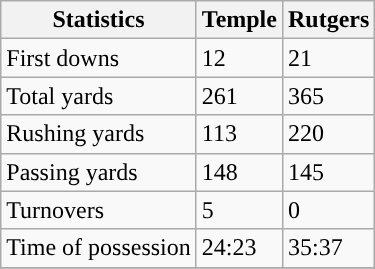<table class="wikitable">
<tr>
<th>Statistics</th>
<th>Temple</th>
<th>Rutgers</th>
</tr>
<tr>
<td>First downs</td>
<td>12</td>
<td>21</td>
</tr>
<tr>
<td>Total yards</td>
<td>261</td>
<td>365</td>
</tr>
<tr>
<td>Rushing yards</td>
<td>113</td>
<td>220</td>
</tr>
<tr>
<td>Passing yards</td>
<td>148</td>
<td>145</td>
</tr>
<tr>
<td>Turnovers</td>
<td>5</td>
<td>0</td>
</tr>
<tr>
<td>Time of possession</td>
<td>24:23</td>
<td>35:37</td>
</tr>
<tr>
</tr>
</table>
